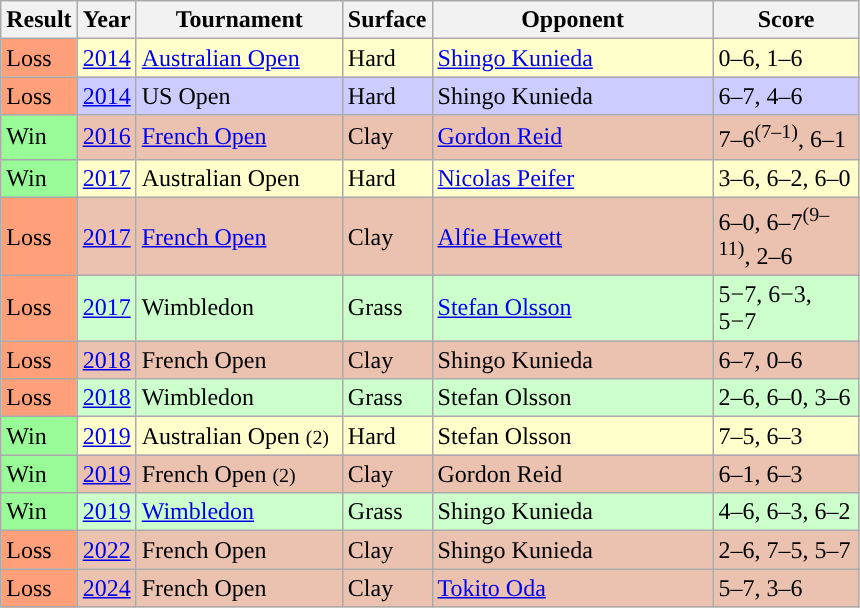<table class="sortable wikitable">
<tr>
<th>Result</th>
<th style="width:25px;">Year</th>
<th style="width:130px;">Tournament</th>
<th style="width:20px;">Surface</th>
<th style="width:180px;">Opponent</th>
<th style="width:90px;" class="unsortable">Score</th>
</tr>
<tr style="background:#ffc">
<td style="background:#ffa07a;">Loss</td>
<td><a href='#'>2014</a></td>
<td><a href='#'>Australian Open</a></td>
<td>Hard</td>
<td>  <a href='#'>Shingo Kunieda</a></td>
<td>0–6, 1–6</td>
</tr>
<tr style=background:#CCCCFF>
<td style="background:#ffa07a;">Loss</td>
<td><a href='#'>2014</a></td>
<td>US Open</td>
<td>Hard</td>
<td> Shingo Kunieda</td>
<td>6–7, 4–6</td>
</tr>
<tr style="background:#ebc2af;">
<td style="background:#98FB98">Win</td>
<td><a href='#'>2016</a></td>
<td><a href='#'>French Open</a></td>
<td>Clay</td>
<td> <a href='#'>Gordon Reid</a></td>
<td>7–6<sup>(7–1)</sup>, 6–1</td>
</tr>
<tr style="background:#ffc">
<td style="background:#98FB98">Win</td>
<td><a href='#'>2017</a></td>
<td>Australian Open</td>
<td>Hard</td>
<td> <a href='#'>Nicolas Peifer</a></td>
<td>3–6, 6–2, 6–0</td>
</tr>
<tr style="background:#ebc2af;">
<td style="background:#ffa07a;">Loss</td>
<td><a href='#'>2017</a></td>
<td><a href='#'>French Open</a></td>
<td>Clay</td>
<td> <a href='#'>Alfie Hewett</a></td>
<td>6–0, 6–7<sup>(9–11)</sup>, 2–6</td>
</tr>
<tr style="background:#cfc;">
<td style="background:#ffa07a;">Loss</td>
<td><a href='#'>2017</a></td>
<td>Wimbledon</td>
<td>Grass</td>
<td> <a href='#'>Stefan Olsson</a></td>
<td>5−7, 6−3, 5−7</td>
</tr>
<tr style="background:#ebc2af;">
<td style="background:#ffa07a;">Loss</td>
<td><a href='#'>2018</a></td>
<td>French Open</td>
<td>Clay</td>
<td> Shingo Kunieda</td>
<td>6–7, 0–6</td>
</tr>
<tr style="background:#cfc;">
<td style="background:#ffa07a;">Loss</td>
<td><a href='#'>2018</a></td>
<td>Wimbledon</td>
<td>Grass</td>
<td> Stefan Olsson</td>
<td>2–6, 6–0, 3–6</td>
</tr>
<tr style="background:#ffc;">
<td bgcolor=98FB98>Win</td>
<td><a href='#'>2019</a></td>
<td>Australian Open <small>(2)</small></td>
<td>Hard</td>
<td> Stefan Olsson</td>
<td>7–5, 6–3</td>
</tr>
<tr style="background:#ebc2af;">
<td style="background:#98FB98">Win</td>
<td><a href='#'>2019</a></td>
<td>French Open <small>(2)</small></td>
<td>Clay</td>
<td> Gordon Reid</td>
<td>6–1, 6–3</td>
</tr>
<tr style="background:#cfc;">
<td style="background:#98FB98">Win</td>
<td><a href='#'>2019</a></td>
<td><a href='#'>Wimbledon</a></td>
<td>Grass</td>
<td> Shingo Kunieda</td>
<td>4–6, 6–3, 6–2</td>
</tr>
<tr style="background:#ebc2af;">
<td style="background:#ffa07a;">Loss</td>
<td><a href='#'>2022</a></td>
<td>French Open</td>
<td>Clay</td>
<td> Shingo Kunieda</td>
<td>2–6, 7–5, 5–7</td>
</tr>
<tr style="background:#ebc2af;">
<td style="background:#ffa07a;">Loss</td>
<td><a href='#'>2024</a></td>
<td>French Open</td>
<td>Clay</td>
<td> <a href='#'>Tokito Oda</a></td>
<td>5–7, 3–6</td>
</tr>
</table>
